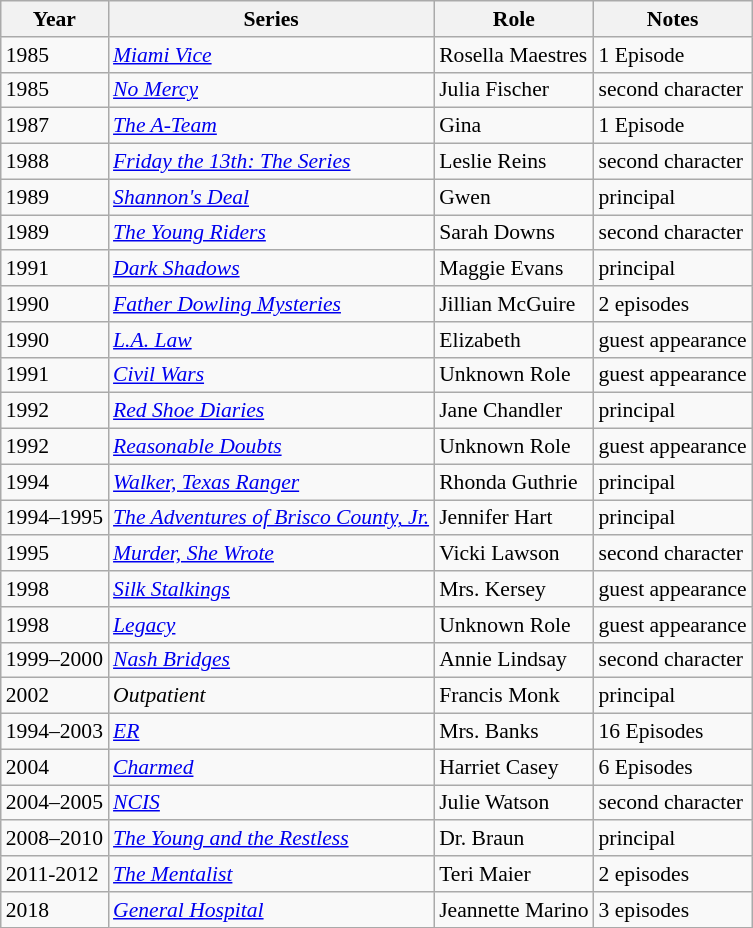<table class="wikitable" style="font-size: 90%;">
<tr>
<th>Year</th>
<th>Series</th>
<th>Role</th>
<th>Notes</th>
</tr>
<tr>
<td>1985</td>
<td><em><a href='#'>Miami Vice</a></em></td>
<td>Rosella Maestres</td>
<td>1 Episode</td>
</tr>
<tr>
<td>1985</td>
<td><em><a href='#'>No Mercy</a></em></td>
<td>Julia Fischer</td>
<td>second character</td>
</tr>
<tr>
<td>1987</td>
<td><em><a href='#'>The A-Team</a></em></td>
<td>Gina</td>
<td>1 Episode</td>
</tr>
<tr>
<td>1988</td>
<td><em><a href='#'>Friday the 13th: The Series</a></em></td>
<td>Leslie Reins</td>
<td>second character</td>
</tr>
<tr>
<td>1989</td>
<td><em><a href='#'>Shannon's Deal</a></em></td>
<td>Gwen</td>
<td>principal</td>
</tr>
<tr>
<td>1989</td>
<td><em><a href='#'>The Young Riders</a></em></td>
<td>Sarah Downs</td>
<td>second character</td>
</tr>
<tr>
<td>1991</td>
<td><em><a href='#'>Dark Shadows</a></em></td>
<td>Maggie Evans</td>
<td>principal</td>
</tr>
<tr>
<td>1990</td>
<td><em><a href='#'>Father Dowling Mysteries</a></em></td>
<td>Jillian McGuire</td>
<td>2 episodes</td>
</tr>
<tr>
<td>1990</td>
<td><em><a href='#'>L.A. Law</a></em></td>
<td>Elizabeth</td>
<td>guest appearance</td>
</tr>
<tr>
<td>1991</td>
<td><em><a href='#'>Civil Wars</a></em></td>
<td>Unknown Role</td>
<td>guest appearance</td>
</tr>
<tr>
<td>1992</td>
<td><em><a href='#'>Red Shoe Diaries</a></em></td>
<td>Jane Chandler</td>
<td>principal</td>
</tr>
<tr>
<td>1992</td>
<td><em><a href='#'>Reasonable Doubts</a></em></td>
<td>Unknown Role</td>
<td>guest appearance</td>
</tr>
<tr>
<td>1994</td>
<td><em><a href='#'>Walker, Texas Ranger</a></em></td>
<td>Rhonda Guthrie</td>
<td>principal</td>
</tr>
<tr>
<td>1994–1995</td>
<td><em><a href='#'>The Adventures of Brisco County, Jr.</a></em></td>
<td>Jennifer Hart</td>
<td>principal</td>
</tr>
<tr>
<td>1995</td>
<td><em><a href='#'>Murder, She Wrote</a></em></td>
<td>Vicki Lawson</td>
<td>second character</td>
</tr>
<tr>
<td>1998</td>
<td><em><a href='#'>Silk Stalkings</a></em></td>
<td>Mrs. Kersey</td>
<td>guest appearance</td>
</tr>
<tr>
<td>1998</td>
<td><em><a href='#'>Legacy</a></em></td>
<td>Unknown Role</td>
<td>guest appearance</td>
</tr>
<tr>
<td>1999–2000</td>
<td><em><a href='#'>Nash Bridges</a></em></td>
<td>Annie Lindsay</td>
<td>second character</td>
</tr>
<tr>
<td>2002</td>
<td><em>Outpatient</em></td>
<td>Francis Monk</td>
<td>principal</td>
</tr>
<tr>
<td>1994–2003</td>
<td><em><a href='#'>ER</a></em></td>
<td>Mrs. Banks</td>
<td>16 Episodes</td>
</tr>
<tr>
<td>2004</td>
<td><em><a href='#'>Charmed</a></em></td>
<td>Harriet Casey</td>
<td>6 Episodes</td>
</tr>
<tr>
<td>2004–2005</td>
<td><em><a href='#'>NCIS</a></em></td>
<td>Julie Watson</td>
<td>second character</td>
</tr>
<tr>
<td>2008–2010</td>
<td><em><a href='#'>The Young and the Restless</a></em></td>
<td>Dr. Braun</td>
<td>principal</td>
</tr>
<tr>
<td>2011-2012</td>
<td><em><a href='#'>The Mentalist</a></em></td>
<td>Teri Maier</td>
<td>2 episodes</td>
</tr>
<tr>
<td>2018</td>
<td><em><a href='#'>General Hospital</a></em></td>
<td>Jeannette Marino</td>
<td>3 episodes</td>
</tr>
</table>
